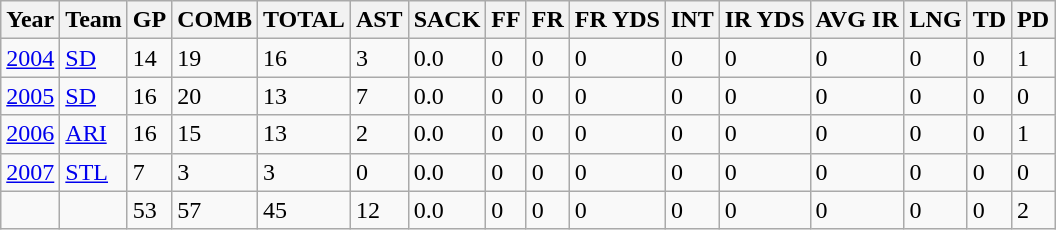<table class="wikitable">
<tr>
<th>Year</th>
<th>Team</th>
<th>GP</th>
<th>COMB</th>
<th>TOTAL</th>
<th>AST</th>
<th>SACK</th>
<th>FF</th>
<th>FR</th>
<th>FR YDS</th>
<th>INT</th>
<th>IR YDS</th>
<th>AVG IR</th>
<th>LNG</th>
<th>TD</th>
<th>PD</th>
</tr>
<tr>
<td><a href='#'>2004</a></td>
<td><a href='#'>SD</a></td>
<td>14</td>
<td>19</td>
<td>16</td>
<td>3</td>
<td>0.0</td>
<td>0</td>
<td>0</td>
<td>0</td>
<td>0</td>
<td>0</td>
<td>0</td>
<td>0</td>
<td>0</td>
<td>1</td>
</tr>
<tr>
<td><a href='#'>2005</a></td>
<td><a href='#'>SD</a></td>
<td>16</td>
<td>20</td>
<td>13</td>
<td>7</td>
<td>0.0</td>
<td>0</td>
<td>0</td>
<td>0</td>
<td>0</td>
<td>0</td>
<td>0</td>
<td>0</td>
<td>0</td>
<td>0</td>
</tr>
<tr>
<td><a href='#'>2006</a></td>
<td><a href='#'>ARI</a></td>
<td>16</td>
<td>15</td>
<td>13</td>
<td>2</td>
<td>0.0</td>
<td>0</td>
<td>0</td>
<td>0</td>
<td>0</td>
<td>0</td>
<td>0</td>
<td>0</td>
<td>0</td>
<td>1</td>
</tr>
<tr>
<td><a href='#'>2007</a></td>
<td><a href='#'>STL</a></td>
<td>7</td>
<td>3</td>
<td>3</td>
<td>0</td>
<td>0.0</td>
<td>0</td>
<td>0</td>
<td>0</td>
<td>0</td>
<td>0</td>
<td>0</td>
<td>0</td>
<td>0</td>
<td>0</td>
</tr>
<tr>
<td></td>
<td></td>
<td>53</td>
<td>57</td>
<td>45</td>
<td>12</td>
<td>0.0</td>
<td>0</td>
<td>0</td>
<td>0</td>
<td>0</td>
<td>0</td>
<td>0</td>
<td>0</td>
<td>0</td>
<td>2</td>
</tr>
</table>
